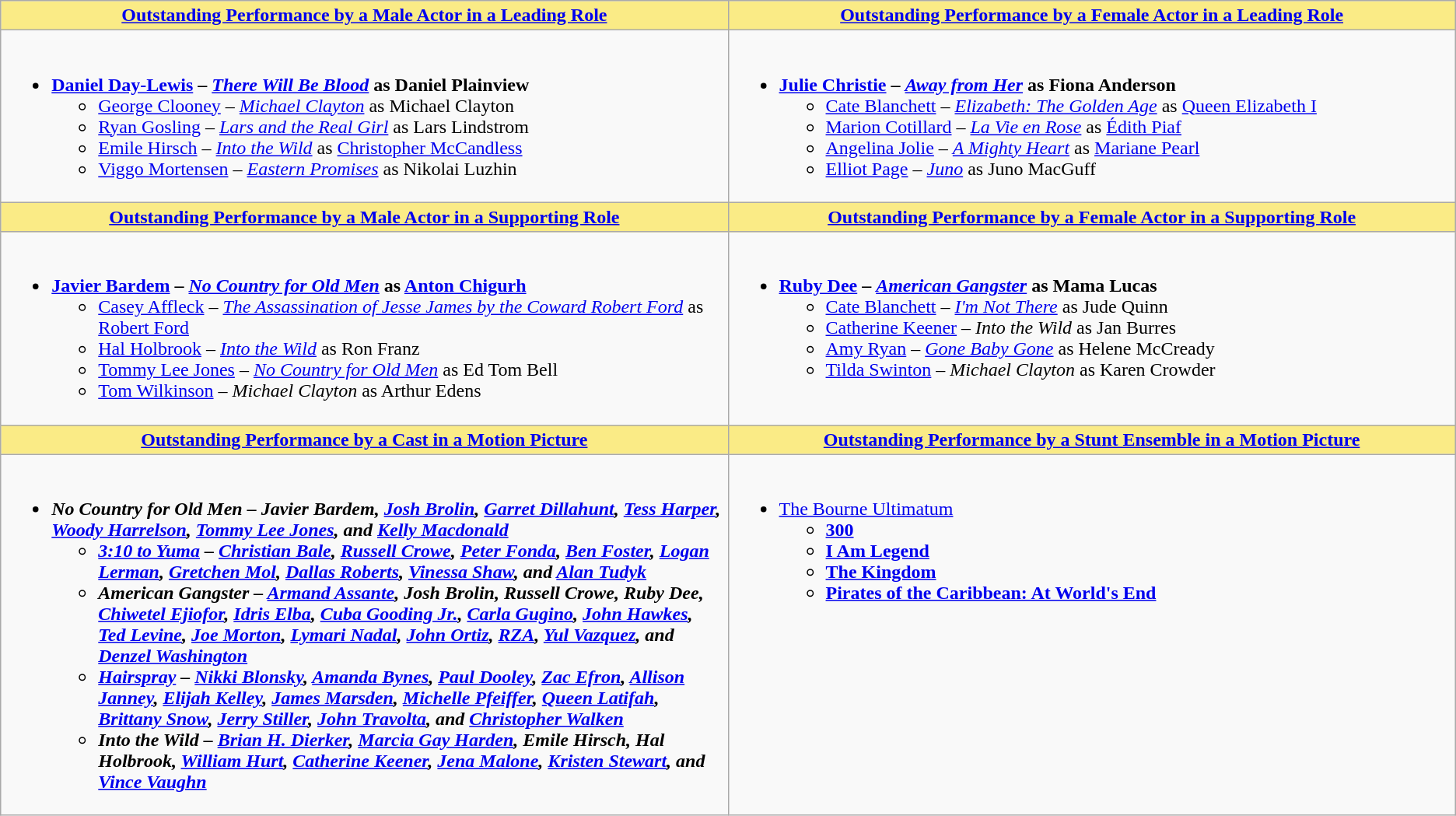<table class=wikitable>
<tr>
<th style="background:#FAEB86;" width="50%"><a href='#'>Outstanding Performance by a Male Actor in a Leading Role</a></th>
<th style="background:#FAEB86;" width="50%"><a href='#'>Outstanding Performance by a Female Actor in a Leading Role</a></th>
</tr>
<tr>
<td valign="top"><br><ul><li><strong><a href='#'>Daniel Day-Lewis</a> – <em><a href='#'>There Will Be Blood</a></em> as Daniel Plainview</strong><ul><li><a href='#'>George Clooney</a> – <em><a href='#'>Michael Clayton</a></em> as Michael Clayton</li><li><a href='#'>Ryan Gosling</a> – <em><a href='#'>Lars and the Real Girl</a></em> as Lars Lindstrom</li><li><a href='#'>Emile Hirsch</a> – <em><a href='#'>Into the Wild</a></em> as <a href='#'>Christopher McCandless</a></li><li><a href='#'>Viggo Mortensen</a> – <em><a href='#'>Eastern Promises</a></em> as Nikolai Luzhin</li></ul></li></ul></td>
<td valign="top"><br><ul><li><strong> <a href='#'>Julie Christie</a> – <em><a href='#'>Away from Her</a></em> as Fiona Anderson</strong><ul><li><a href='#'>Cate Blanchett</a> – <em><a href='#'>Elizabeth: The Golden Age</a></em> as <a href='#'>Queen Elizabeth I</a></li><li><a href='#'>Marion Cotillard</a> – <em><a href='#'>La Vie en Rose</a></em> as <a href='#'>Édith Piaf</a></li><li><a href='#'>Angelina Jolie</a> – <em><a href='#'>A Mighty Heart</a></em> as <a href='#'>Mariane Pearl</a></li><li><a href='#'>Elliot Page</a> – <em><a href='#'>Juno</a></em> as Juno MacGuff</li></ul></li></ul></td>
</tr>
<tr>
<th style="background:#FAEB86;"><a href='#'>Outstanding Performance by a Male Actor in a Supporting Role</a></th>
<th style="background:#FAEB86;"><a href='#'>Outstanding Performance by a Female Actor in a Supporting Role</a></th>
</tr>
<tr>
<td valign="top"><br><ul><li><strong> <a href='#'>Javier Bardem</a> – <em><a href='#'>No Country for Old Men</a></em> as <a href='#'>Anton Chigurh</a></strong><ul><li><a href='#'>Casey Affleck</a> – <em><a href='#'>The Assassination of Jesse James by the Coward Robert Ford</a></em> as <a href='#'>Robert Ford</a></li><li><a href='#'>Hal Holbrook</a> – <em><a href='#'>Into the Wild</a></em> as Ron Franz</li><li><a href='#'>Tommy Lee Jones</a> – <em><a href='#'>No Country for Old Men</a></em> as Ed Tom Bell</li><li><a href='#'>Tom Wilkinson</a> – <em>Michael Clayton</em> as Arthur Edens</li></ul></li></ul></td>
<td valign="top"><br><ul><li><strong><a href='#'>Ruby Dee</a> – <em><a href='#'>American Gangster</a></em> as Mama Lucas</strong><ul><li><a href='#'>Cate Blanchett</a> – <em><a href='#'>I'm Not There</a></em> as Jude Quinn</li><li><a href='#'>Catherine Keener</a> – <em>Into the Wild</em> as Jan Burres</li><li><a href='#'>Amy Ryan</a> – <em><a href='#'>Gone Baby Gone</a></em> as Helene McCready</li><li><a href='#'>Tilda Swinton</a> – <em>Michael Clayton</em> as Karen Crowder</li></ul></li></ul></td>
</tr>
<tr>
<th style="background:#FAEB86;"><a href='#'>Outstanding Performance by a Cast in a Motion Picture</a></th>
<th style="background:#FAEB86;"><a href='#'>Outstanding Performance by a Stunt Ensemble in a Motion Picture</a></th>
</tr>
<tr>
<td style="vertical-align:top;"><br><ul><li><strong><em>No Country for Old Men<em> – Javier Bardem, <a href='#'>Josh Brolin</a>, <a href='#'>Garret Dillahunt</a>, <a href='#'>Tess Harper</a>, <a href='#'>Woody Harrelson</a>, <a href='#'>Tommy Lee Jones</a>, and <a href='#'>Kelly Macdonald</a><strong><ul><li></em><a href='#'>3:10 to Yuma</a><em> – <a href='#'>Christian Bale</a>, <a href='#'>Russell Crowe</a>, <a href='#'>Peter Fonda</a>, <a href='#'>Ben Foster</a>, <a href='#'>Logan Lerman</a>, <a href='#'>Gretchen Mol</a>, <a href='#'>Dallas Roberts</a>, <a href='#'>Vinessa Shaw</a>, and <a href='#'>Alan Tudyk</a></li><li></em>American Gangster<em> – <a href='#'>Armand Assante</a>, Josh Brolin, Russell Crowe, Ruby Dee, <a href='#'>Chiwetel Ejiofor</a>, <a href='#'>Idris Elba</a>, <a href='#'>Cuba Gooding Jr.</a>, <a href='#'>Carla Gugino</a>, <a href='#'>John Hawkes</a>, <a href='#'>Ted Levine</a>, <a href='#'>Joe Morton</a>, <a href='#'>Lymari Nadal</a>, <a href='#'>John Ortiz</a>, <a href='#'>RZA</a>, <a href='#'>Yul Vazquez</a>, and <a href='#'>Denzel Washington</a></li><li></em><a href='#'>Hairspray</a><em> – <a href='#'>Nikki Blonsky</a>, <a href='#'>Amanda Bynes</a>, <a href='#'>Paul Dooley</a>, <a href='#'>Zac Efron</a>, <a href='#'>Allison Janney</a>, <a href='#'>Elijah Kelley</a>, <a href='#'>James Marsden</a>, <a href='#'>Michelle Pfeiffer</a>, <a href='#'>Queen Latifah</a>, <a href='#'>Brittany Snow</a>, <a href='#'>Jerry Stiller</a>, <a href='#'>John Travolta</a>, and <a href='#'>Christopher Walken</a></li><li></em>Into the Wild<em> – <a href='#'>Brian H. Dierker</a>, <a href='#'>Marcia Gay Harden</a>, Emile Hirsch, Hal Holbrook, <a href='#'>William Hurt</a>, <a href='#'>Catherine Keener</a>, <a href='#'>Jena Malone</a>, <a href='#'>Kristen Stewart</a>, and <a href='#'>Vince Vaughn</a></li></ul></li></ul></td>
<td style="vertical-align:top;"><br><ul><li></em></strong><a href='#'>The Bourne Ultimatum</a><strong><em><ul><li></em><a href='#'>300</a><em></li><li></em><a href='#'>I Am Legend</a><em></li><li></em><a href='#'>The Kingdom</a><em></li><li></em><a href='#'>Pirates of the Caribbean: At World's End</a><em></li></ul></li></ul></td>
</tr>
</table>
